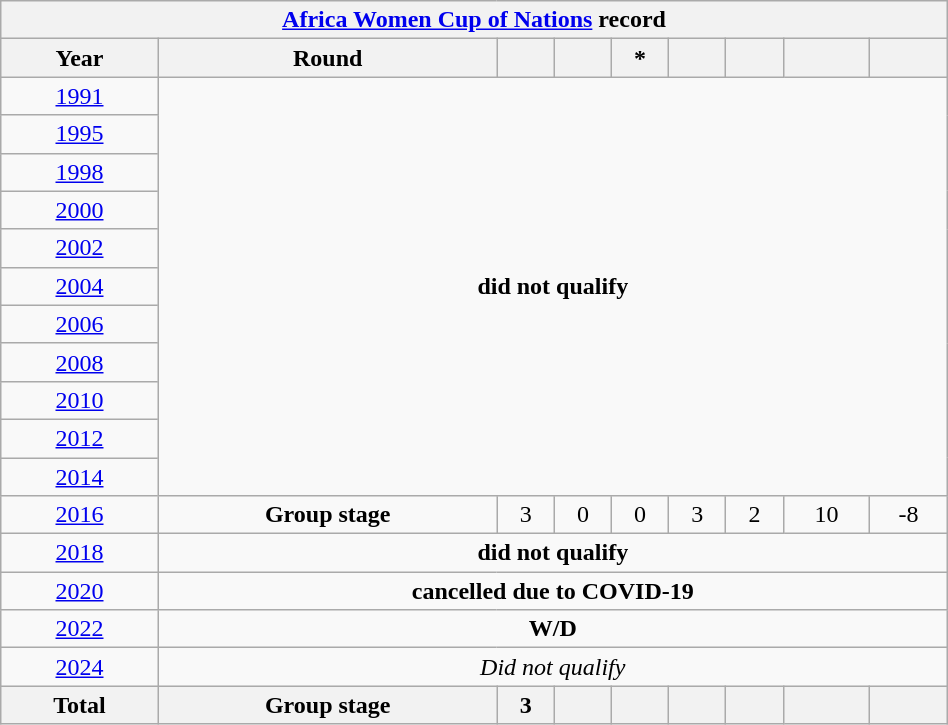<table class="wikitable" style="text-align: center; width:50%;">
<tr>
<th colspan=10><a href='#'>Africa Women Cup of Nations</a> record</th>
</tr>
<tr>
<th>Year</th>
<th>Round</th>
<th></th>
<th></th>
<th>*</th>
<th></th>
<th></th>
<th></th>
<th></th>
</tr>
<tr>
<td><a href='#'>1991</a></td>
<td colspan=8 rowspan=11><strong> did not qualify</strong></td>
</tr>
<tr>
<td><a href='#'>1995</a></td>
</tr>
<tr>
<td> <a href='#'>1998</a></td>
</tr>
<tr>
<td> <a href='#'>2000</a></td>
</tr>
<tr>
<td> <a href='#'>2002</a></td>
</tr>
<tr>
<td> <a href='#'>2004</a></td>
</tr>
<tr>
<td> <a href='#'>2006</a></td>
</tr>
<tr>
<td> <a href='#'>2008</a></td>
</tr>
<tr>
<td> <a href='#'>2010</a></td>
</tr>
<tr>
<td> <a href='#'>2012</a></td>
</tr>
<tr>
<td> <a href='#'>2014</a></td>
</tr>
<tr>
<td> <a href='#'>2016</a></td>
<td><strong>Group stage</strong></td>
<td>3</td>
<td>0</td>
<td>0</td>
<td>3</td>
<td>2</td>
<td>10</td>
<td>-8</td>
</tr>
<tr>
<td> <a href='#'>2018</a></td>
<td colspan=8><strong> did not qualify</strong></td>
</tr>
<tr>
<td> <a href='#'>2020</a></td>
<td colspan=8><strong>cancelled due to COVID-19</strong></td>
</tr>
<tr>
<td> <a href='#'>2022</a></td>
<td colspan=8><strong> W/D</strong></td>
</tr>
<tr>
<td> <a href='#'>2024</a></td>
<td colspan=8><em>Did not qualify</em></td>
</tr>
<tr>
<th>Total</th>
<th>Group stage</th>
<th>3</th>
<th></th>
<th></th>
<th></th>
<th></th>
<th></th>
<th></th>
</tr>
</table>
